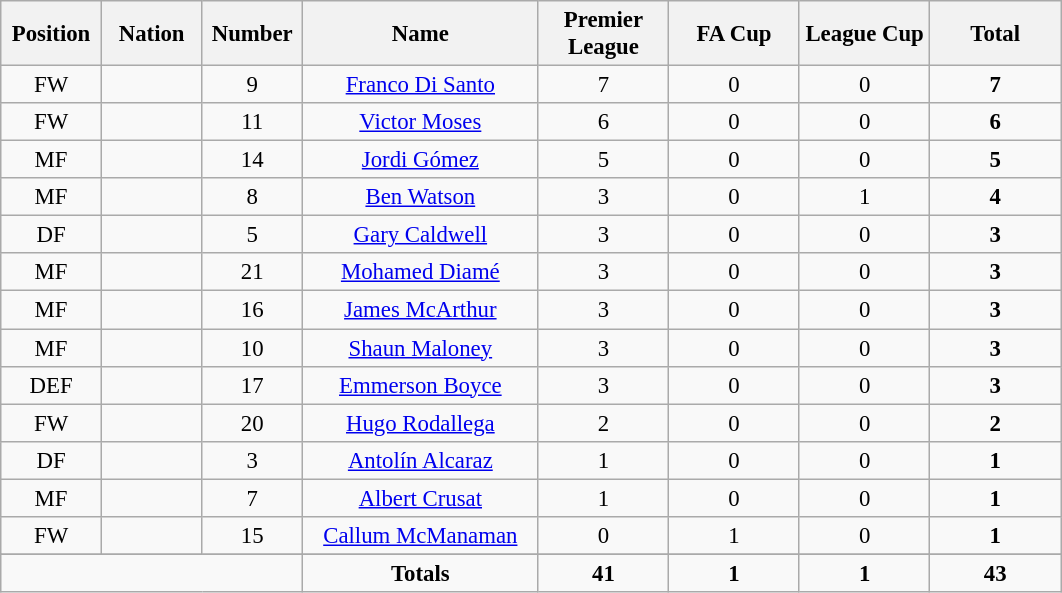<table class="wikitable" style="font-size: 95%; text-align: center;">
<tr>
<th width=60>Position</th>
<th width=60>Nation</th>
<th width=60>Number</th>
<th width=150>Name</th>
<th width=80>Premier League</th>
<th width=80>FA Cup</th>
<th width=80>League Cup</th>
<th width=80>Total</th>
</tr>
<tr>
<td>FW</td>
<td></td>
<td>9</td>
<td><a href='#'>Franco Di Santo</a></td>
<td>7</td>
<td>0</td>
<td>0</td>
<td><strong>7</strong></td>
</tr>
<tr>
<td>FW</td>
<td></td>
<td>11</td>
<td><a href='#'>Victor Moses</a></td>
<td>6</td>
<td>0</td>
<td>0</td>
<td><strong>6</strong></td>
</tr>
<tr>
<td>MF</td>
<td></td>
<td>14</td>
<td><a href='#'>Jordi Gómez</a></td>
<td>5</td>
<td>0</td>
<td>0</td>
<td><strong>5</strong></td>
</tr>
<tr>
<td>MF</td>
<td></td>
<td>8</td>
<td><a href='#'>Ben Watson</a></td>
<td>3</td>
<td>0</td>
<td>1</td>
<td><strong>4</strong></td>
</tr>
<tr>
<td>DF</td>
<td></td>
<td>5</td>
<td><a href='#'>Gary Caldwell</a></td>
<td>3</td>
<td>0</td>
<td>0</td>
<td><strong>3</strong></td>
</tr>
<tr>
<td>MF</td>
<td></td>
<td>21</td>
<td><a href='#'>Mohamed Diamé</a></td>
<td>3</td>
<td>0</td>
<td>0</td>
<td><strong>3</strong></td>
</tr>
<tr>
<td>MF</td>
<td></td>
<td>16</td>
<td><a href='#'>James McArthur</a></td>
<td>3</td>
<td>0</td>
<td>0</td>
<td><strong>3</strong></td>
</tr>
<tr>
<td>MF</td>
<td></td>
<td>10</td>
<td><a href='#'>Shaun Maloney</a></td>
<td>3</td>
<td>0</td>
<td>0</td>
<td><strong>3</strong></td>
</tr>
<tr>
<td>DEF</td>
<td></td>
<td>17</td>
<td><a href='#'>Emmerson Boyce</a></td>
<td>3</td>
<td>0</td>
<td>0</td>
<td><strong>3</strong></td>
</tr>
<tr>
<td>FW</td>
<td></td>
<td>20</td>
<td><a href='#'>Hugo Rodallega</a></td>
<td>2</td>
<td>0</td>
<td>0</td>
<td><strong>2</strong></td>
</tr>
<tr>
<td>DF</td>
<td></td>
<td>3</td>
<td><a href='#'>Antolín Alcaraz</a></td>
<td>1</td>
<td>0</td>
<td>0</td>
<td><strong>1</strong></td>
</tr>
<tr>
<td>MF</td>
<td></td>
<td>7</td>
<td><a href='#'>Albert Crusat</a></td>
<td>1</td>
<td>0</td>
<td>0</td>
<td><strong>1</strong></td>
</tr>
<tr>
<td>FW</td>
<td></td>
<td>15</td>
<td><a href='#'>Callum McManaman</a></td>
<td>0</td>
<td>1</td>
<td>0</td>
<td><strong>1</strong></td>
</tr>
<tr>
</tr>
<tr ||-||-||>
</tr>
<tr>
<td colspan="3"></td>
<td><strong>Totals</strong></td>
<td><strong>41</strong></td>
<td><strong>1</strong></td>
<td><strong>1</strong></td>
<td><strong>43</strong></td>
</tr>
</table>
